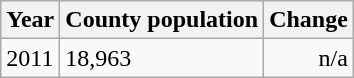<table class="wikitable">
<tr>
<th>Year</th>
<th>County population</th>
<th>Change</th>
</tr>
<tr>
<td>2011</td>
<td>18,963</td>
<td align="right">n/a</td>
</tr>
</table>
